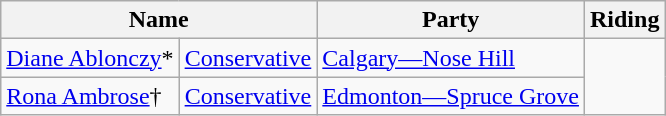<table class="wikitable">
<tr>
<th colspan="2">Name</th>
<th>Party</th>
<th>Riding</th>
</tr>
<tr>
<td><a href='#'>Diane Ablonczy</a>*</td>
<td><a href='#'>Conservative</a></td>
<td><a href='#'>Calgary—Nose Hill</a></td>
</tr>
<tr>
<td><a href='#'>Rona Ambrose</a>†</td>
<td><a href='#'>Conservative</a></td>
<td><a href='#'>Edmonton—Spruce Grove</a></td>
</tr>
</table>
